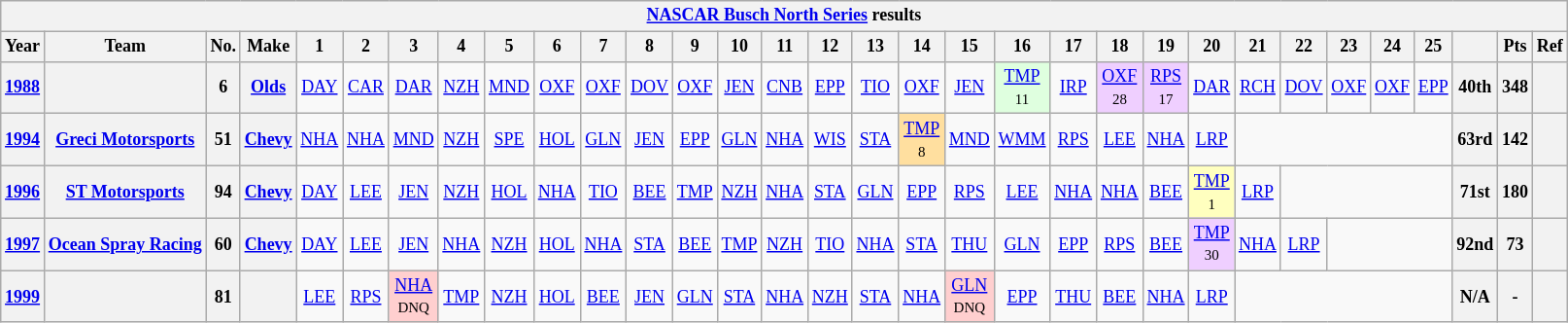<table class="wikitable" style="text-align:center; font-size:75%">
<tr>
<th colspan=45><a href='#'>NASCAR Busch North Series</a> results</th>
</tr>
<tr>
<th>Year</th>
<th>Team</th>
<th>No.</th>
<th>Make</th>
<th>1</th>
<th>2</th>
<th>3</th>
<th>4</th>
<th>5</th>
<th>6</th>
<th>7</th>
<th>8</th>
<th>9</th>
<th>10</th>
<th>11</th>
<th>12</th>
<th>13</th>
<th>14</th>
<th>15</th>
<th>16</th>
<th>17</th>
<th>18</th>
<th>19</th>
<th>20</th>
<th>21</th>
<th>22</th>
<th>23</th>
<th>24</th>
<th>25</th>
<th></th>
<th>Pts</th>
<th>Ref</th>
</tr>
<tr>
<th><a href='#'>1988</a></th>
<th></th>
<th>6</th>
<th><a href='#'>Olds</a></th>
<td><a href='#'>DAY</a></td>
<td><a href='#'>CAR</a></td>
<td><a href='#'>DAR</a></td>
<td><a href='#'>NZH</a></td>
<td><a href='#'>MND</a></td>
<td><a href='#'>OXF</a></td>
<td><a href='#'>OXF</a></td>
<td><a href='#'>DOV</a></td>
<td><a href='#'>OXF</a></td>
<td><a href='#'>JEN</a></td>
<td><a href='#'>CNB</a></td>
<td><a href='#'>EPP</a></td>
<td><a href='#'>TIO</a></td>
<td><a href='#'>OXF</a></td>
<td><a href='#'>JEN</a></td>
<td style="background:#DFFFDF;"><a href='#'>TMP</a><br><small>11</small></td>
<td><a href='#'>IRP</a></td>
<td style="background:#EFCFFF;"><a href='#'>OXF</a><br><small>28</small></td>
<td style="background:#EFCFFF;"><a href='#'>RPS</a><br><small>17</small></td>
<td><a href='#'>DAR</a></td>
<td><a href='#'>RCH</a></td>
<td><a href='#'>DOV</a></td>
<td><a href='#'>OXF</a></td>
<td><a href='#'>OXF</a></td>
<td><a href='#'>EPP</a></td>
<th>40th</th>
<th>348</th>
<th></th>
</tr>
<tr>
<th><a href='#'>1994</a></th>
<th><a href='#'>Greci Motorsports</a></th>
<th>51</th>
<th><a href='#'>Chevy</a></th>
<td><a href='#'>NHA</a></td>
<td><a href='#'>NHA</a></td>
<td><a href='#'>MND</a></td>
<td><a href='#'>NZH</a></td>
<td><a href='#'>SPE</a></td>
<td><a href='#'>HOL</a></td>
<td><a href='#'>GLN</a></td>
<td><a href='#'>JEN</a></td>
<td><a href='#'>EPP</a></td>
<td><a href='#'>GLN</a></td>
<td><a href='#'>NHA</a></td>
<td><a href='#'>WIS</a></td>
<td><a href='#'>STA</a></td>
<td style="background:#FFDF9F;"><a href='#'>TMP</a><br><small>8</small></td>
<td><a href='#'>MND</a></td>
<td><a href='#'>WMM</a></td>
<td><a href='#'>RPS</a></td>
<td><a href='#'>LEE</a></td>
<td><a href='#'>NHA</a></td>
<td><a href='#'>LRP</a></td>
<td colspan=5></td>
<th>63rd</th>
<th>142</th>
<th></th>
</tr>
<tr>
<th><a href='#'>1996</a></th>
<th><a href='#'>ST Motorsports</a></th>
<th>94</th>
<th><a href='#'>Chevy</a></th>
<td><a href='#'>DAY</a></td>
<td><a href='#'>LEE</a></td>
<td><a href='#'>JEN</a></td>
<td><a href='#'>NZH</a></td>
<td><a href='#'>HOL</a></td>
<td><a href='#'>NHA</a></td>
<td><a href='#'>TIO</a></td>
<td><a href='#'>BEE</a></td>
<td><a href='#'>TMP</a></td>
<td><a href='#'>NZH</a></td>
<td><a href='#'>NHA</a></td>
<td><a href='#'>STA</a></td>
<td><a href='#'>GLN</a></td>
<td><a href='#'>EPP</a></td>
<td><a href='#'>RPS</a></td>
<td><a href='#'>LEE</a></td>
<td><a href='#'>NHA</a></td>
<td><a href='#'>NHA</a></td>
<td><a href='#'>BEE</a></td>
<td style="background:#FFFFBF;"><a href='#'>TMP</a><br><small>1</small></td>
<td><a href='#'>LRP</a></td>
<td colspan=4></td>
<th>71st</th>
<th>180</th>
<th></th>
</tr>
<tr>
<th><a href='#'>1997</a></th>
<th><a href='#'>Ocean Spray Racing</a></th>
<th>60</th>
<th><a href='#'>Chevy</a></th>
<td><a href='#'>DAY</a></td>
<td><a href='#'>LEE</a></td>
<td><a href='#'>JEN</a></td>
<td><a href='#'>NHA</a></td>
<td><a href='#'>NZH</a></td>
<td><a href='#'>HOL</a></td>
<td><a href='#'>NHA</a></td>
<td><a href='#'>STA</a></td>
<td><a href='#'>BEE</a></td>
<td><a href='#'>TMP</a></td>
<td><a href='#'>NZH</a></td>
<td><a href='#'>TIO</a></td>
<td><a href='#'>NHA</a></td>
<td><a href='#'>STA</a></td>
<td><a href='#'>THU</a></td>
<td><a href='#'>GLN</a></td>
<td><a href='#'>EPP</a></td>
<td><a href='#'>RPS</a></td>
<td><a href='#'>BEE</a></td>
<td style="background:#EFCFFF;"><a href='#'>TMP</a><br><small>30</small></td>
<td><a href='#'>NHA</a></td>
<td><a href='#'>LRP</a></td>
<td colspan=3></td>
<th>92nd</th>
<th>73</th>
<th></th>
</tr>
<tr>
<th><a href='#'>1999</a></th>
<th></th>
<th>81</th>
<th></th>
<td><a href='#'>LEE</a></td>
<td><a href='#'>RPS</a></td>
<td style="background:#FFCFCF;"><a href='#'>NHA</a><br><small>DNQ</small></td>
<td><a href='#'>TMP</a></td>
<td><a href='#'>NZH</a></td>
<td><a href='#'>HOL</a></td>
<td><a href='#'>BEE</a></td>
<td><a href='#'>JEN</a></td>
<td><a href='#'>GLN</a></td>
<td><a href='#'>STA</a></td>
<td><a href='#'>NHA</a></td>
<td><a href='#'>NZH</a></td>
<td><a href='#'>STA</a></td>
<td><a href='#'>NHA</a></td>
<td style="background:#FFCFCF;"><a href='#'>GLN</a><br><small>DNQ</small></td>
<td><a href='#'>EPP</a></td>
<td><a href='#'>THU</a></td>
<td><a href='#'>BEE</a></td>
<td><a href='#'>NHA</a></td>
<td><a href='#'>LRP</a></td>
<td colspan=5></td>
<th>N/A</th>
<th>-</th>
<th></th>
</tr>
</table>
